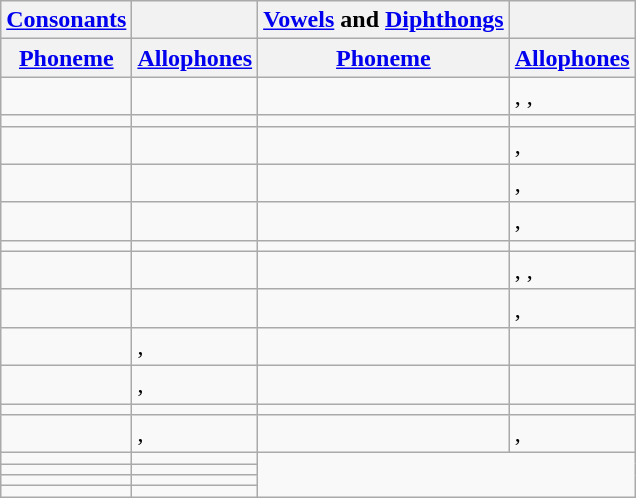<table class="wikitable">
<tr>
<th><a href='#'>Consonants</a></th>
<th></th>
<th><a href='#'>Vowels</a> and <a href='#'>Diphthongs</a></th>
<th></th>
</tr>
<tr>
<th><a href='#'>Phoneme</a></th>
<th><a href='#'>Allophones</a></th>
<th><a href='#'>Phoneme</a></th>
<th><a href='#'>Allophones</a></th>
</tr>
<tr>
<td></td>
<td></td>
<td></td>
<td>, , </td>
</tr>
<tr>
<td></td>
<td></td>
<td></td>
<td></td>
</tr>
<tr>
<td></td>
<td></td>
<td></td>
<td>, </td>
</tr>
<tr>
<td></td>
<td></td>
<td></td>
<td>, </td>
</tr>
<tr>
<td></td>
<td></td>
<td></td>
<td>, </td>
</tr>
<tr>
<td></td>
<td></td>
<td></td>
<td></td>
</tr>
<tr>
<td></td>
<td></td>
<td></td>
<td>, , </td>
</tr>
<tr>
<td></td>
<td></td>
<td></td>
<td>, </td>
</tr>
<tr>
<td></td>
<td>, </td>
<td></td>
<td></td>
</tr>
<tr>
<td></td>
<td>, </td>
<td></td>
<td></td>
</tr>
<tr>
<td></td>
<td></td>
<td></td>
<td></td>
</tr>
<tr>
<td></td>
<td>, </td>
<td></td>
<td>, </td>
</tr>
<tr>
<td></td>
<td></td>
</tr>
<tr>
<td></td>
<td></td>
</tr>
<tr>
<td></td>
<td></td>
</tr>
<tr>
<td></td>
<td></td>
</tr>
</table>
